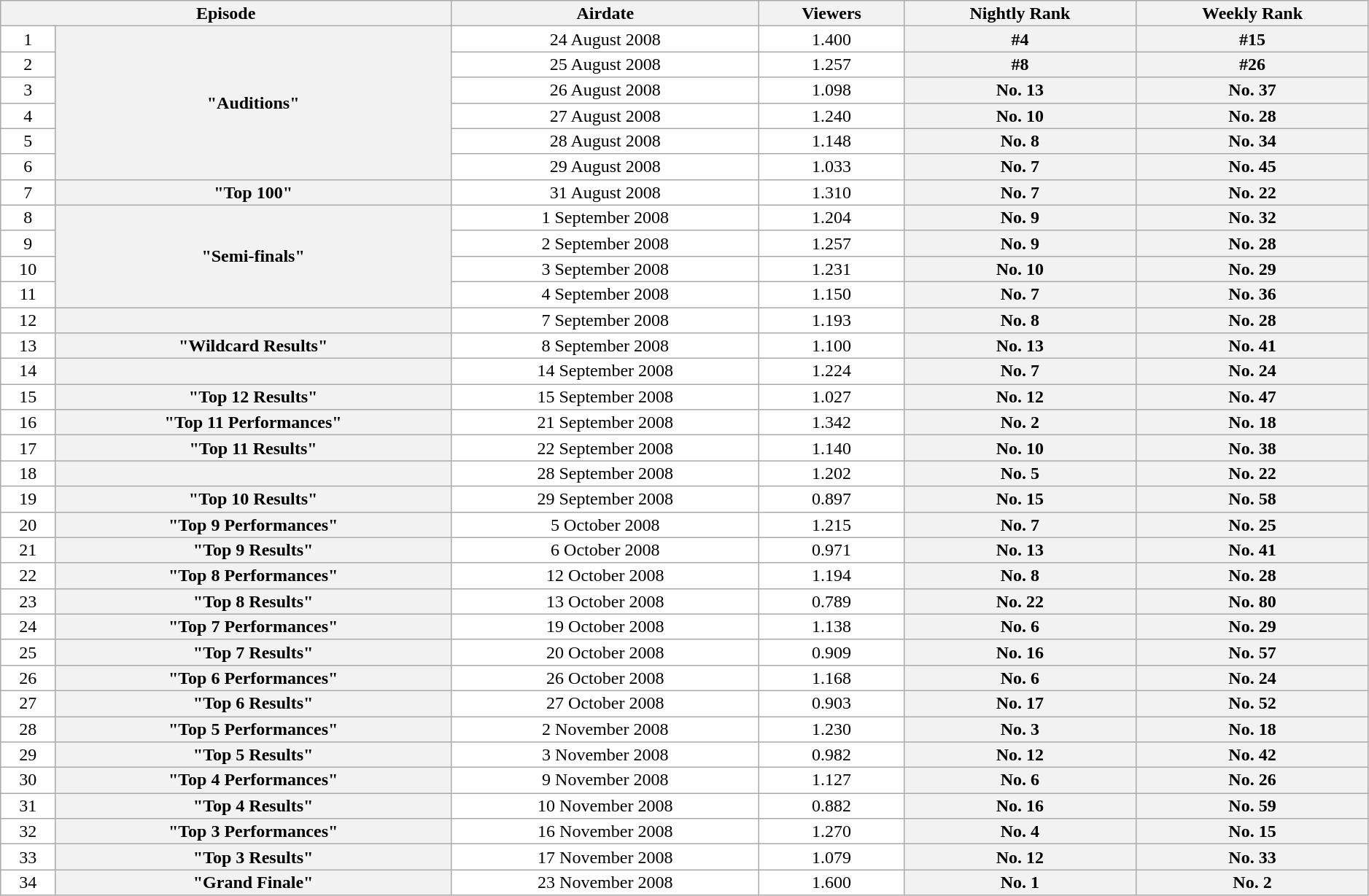<table class="wikitable plainrowheaders" style="text-align:center; line-height:16px; width:99%;">
<tr bgcolor="white" align="center">
<th colspan="2" bgcolor="lightgrey">Episode</th>
<th bgcolor="lightgrey">Airdate</th>
<th bgcolor="lightgrey">Viewers<br><small></small></th>
<th bgcolor="lightgrey">Nightly Rank</th>
<th bgcolor="lightgrey">Weekly Rank</th>
</tr>
<tr bgcolor="white">
<td>1</td>
<th rowspan="6">"Auditions"</th>
<td>24 August 2008</td>
<td>1.400</td>
<th>#4</th>
<th>#15</th>
</tr>
<tr bgcolor="white">
<td>2</td>
<td>25 August 2008</td>
<td>1.257</td>
<th>#8</th>
<th>#26</th>
</tr>
<tr bgcolor="white">
<td>3</td>
<td>26 August 2008</td>
<td>1.098</td>
<th>No. 13</th>
<th>No. 37</th>
</tr>
<tr bgcolor="white">
<td>4</td>
<td>27 August 2008</td>
<td>1.240</td>
<th>No. 10</th>
<th>No. 28</th>
</tr>
<tr bgcolor="white">
<td>5</td>
<td>28 August 2008</td>
<td>1.148</td>
<th>No. 8</th>
<th>No. 34</th>
</tr>
<tr bgcolor="white">
<td>6</td>
<td>29 August 2008</td>
<td>1.033</td>
<th>No. 7</th>
<th>No. 45</th>
</tr>
<tr bgcolor="white">
<td>7</td>
<th>"Top 100"</th>
<td>31 August 2008</td>
<td>1.310</td>
<th>No. 7</th>
<th>No. 22</th>
</tr>
<tr bgcolor="white">
<td>8</td>
<th rowspan="4">"Semi-finals"</th>
<td>1 September 2008</td>
<td>1.204</td>
<th>No. 9</th>
<th>No. 32</th>
</tr>
<tr bgcolor="white">
<td>9</td>
<td>2 September 2008</td>
<td>1.257</td>
<th>No. 9</th>
<th>No. 28</th>
</tr>
<tr bgcolor="white">
<td>10</td>
<td>3 September 2008</td>
<td>1.231</td>
<th>No. 10</th>
<th>No. 29</th>
</tr>
<tr bgcolor="white">
<td>11</td>
<td>4 September 2008</td>
<td>1.150</td>
<th>No. 7</th>
<th>No. 36</th>
</tr>
<tr bgcolor="white">
<td>12</td>
<th></th>
<td>7 September 2008</td>
<td>1.193</td>
<th>No. 8</th>
<th>No. 28</th>
</tr>
<tr bgcolor="white">
<td>13</td>
<th>"Wildcard Results"</th>
<td>8 September 2008</td>
<td>1.100</td>
<th>No. 13</th>
<th>No. 41</th>
</tr>
<tr bgcolor="white">
<td>14</td>
<th></th>
<td>14 September 2008</td>
<td>1.224</td>
<th>No. 7</th>
<th>No. 24</th>
</tr>
<tr bgcolor="white">
<td>15</td>
<th>"Top 12 Results"</th>
<td>15 September 2008</td>
<td>1.027</td>
<th>No. 12</th>
<th>No. 47</th>
</tr>
<tr bgcolor="white">
<td>16</td>
<th>"Top 11 Performances"</th>
<td>21 September 2008</td>
<td>1.342</td>
<th>No. 2</th>
<th>No. 18</th>
</tr>
<tr bgcolor="white">
<td>17</td>
<th>"Top 11 Results"</th>
<td>22 September 2008</td>
<td>1.140</td>
<th>No. 10</th>
<th>No. 38</th>
</tr>
<tr bgcolor="white">
<td>18</td>
<th></th>
<td>28 September 2008</td>
<td>1.202</td>
<th>No. 5</th>
<th>No. 22</th>
</tr>
<tr bgcolor="white">
<td>19</td>
<th>"Top 10 Results"</th>
<td>29 September 2008</td>
<td>0.897</td>
<th>No. 15</th>
<th>No. 58</th>
</tr>
<tr bgcolor="white">
<td>20</td>
<th>"Top 9 Performances"</th>
<td>5 October 2008</td>
<td>1.215</td>
<th>No. 7</th>
<th>No. 25</th>
</tr>
<tr bgcolor="white">
<td>21</td>
<th>"Top 9 Results"</th>
<td>6 October 2008</td>
<td>0.971</td>
<th>No. 13</th>
<th>No. 41</th>
</tr>
<tr bgcolor="white">
<td>22</td>
<th>"Top 8 Performances"</th>
<td>12 October 2008</td>
<td>1.194</td>
<th>No. 8</th>
<th>No. 28</th>
</tr>
<tr bgcolor="white">
<td>23</td>
<th>"Top 8 Results"</th>
<td>13 October 2008</td>
<td>0.789</td>
<th>No. 22</th>
<th>No. 80</th>
</tr>
<tr bgcolor="white">
<td>24</td>
<th>"Top 7 Performances"</th>
<td>19 October 2008</td>
<td>1.138</td>
<th>No. 6</th>
<th>No. 29</th>
</tr>
<tr bgcolor="white">
<td>25</td>
<th>"Top 7 Results"</th>
<td>20 October 2008</td>
<td>0.909</td>
<th>No. 16</th>
<th>No. 57</th>
</tr>
<tr bgcolor="white">
<td>26</td>
<th>"Top 6 Performances"</th>
<td>26 October 2008</td>
<td>1.168</td>
<th>No. 6</th>
<th>No. 24</th>
</tr>
<tr bgcolor="white">
<td>27</td>
<th>"Top 6 Results"</th>
<td>27 October 2008</td>
<td>0.903</td>
<th>No. 17</th>
<th>No. 52</th>
</tr>
<tr bgcolor="white">
<td>28</td>
<th>"Top 5 Performances"</th>
<td>2 November 2008</td>
<td>1.230</td>
<th>No. 3</th>
<th>No. 18</th>
</tr>
<tr bgcolor="white">
<td>29</td>
<th>"Top 5 Results"</th>
<td>3 November 2008</td>
<td>0.982</td>
<th>No. 12</th>
<th>No. 42</th>
</tr>
<tr bgcolor="white">
<td>30</td>
<th>"Top 4 Performances"</th>
<td>9 November 2008</td>
<td>1.127</td>
<th>No. 6</th>
<th>No. 26</th>
</tr>
<tr bgcolor="white">
<td>31</td>
<th>"Top 4 Results"</th>
<td>10 November 2008</td>
<td>0.882</td>
<th>No. 16</th>
<th>No. 59</th>
</tr>
<tr bgcolor="white">
<td>32</td>
<th>"Top 3 Performances"</th>
<td>16 November 2008</td>
<td>1.270</td>
<th>No. 4</th>
<th>No. 15</th>
</tr>
<tr bgcolor="white">
<td>33</td>
<th>"Top 3 Results"</th>
<td>17 November 2008</td>
<td>1.079</td>
<th>No. 12</th>
<th>No. 33</th>
</tr>
<tr bgcolor="white">
<td>34</td>
<th>"Grand Finale"</th>
<td>23 November 2008</td>
<td>1.600</td>
<th>No. 1</th>
<th>No. 2</th>
</tr>
</table>
